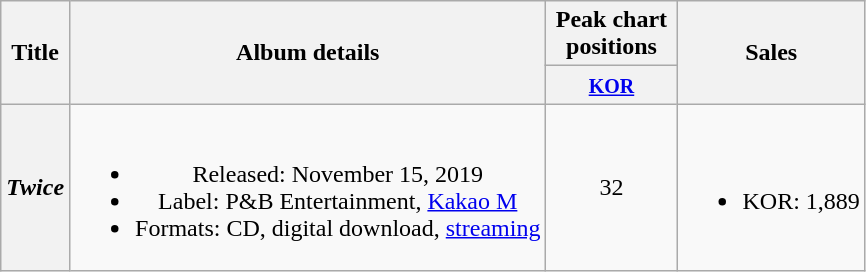<table class="wikitable plainrowheaders" style="text-align:center;">
<tr>
<th scope="col" rowspan="2">Title</th>
<th scope="col" rowspan="2">Album details</th>
<th scope="col" colspan="1" style="width:5em;">Peak chart positions</th>
<th scope="col" rowspan="2">Sales</th>
</tr>
<tr>
<th><small><a href='#'>KOR</a></small><br></th>
</tr>
<tr>
<th scope="row"><em>Twice</em> </th>
<td><br><ul><li>Released: November 15, 2019</li><li>Label: P&B Entertainment, <a href='#'>Kakao M</a></li><li>Formats: CD, digital download, <a href='#'>streaming</a></li></ul></td>
<td>32</td>
<td><br><ul><li>KOR: 1,889</li></ul></td>
</tr>
</table>
